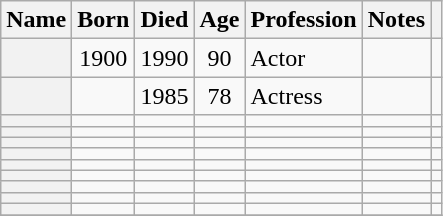<table class="wikitable plainrowheaders sortable">
<tr>
<th scope="col">Name</th>
<th scope="col">Born</th>
<th scope="col">Died</th>
<th scope="col">Age</th>
<th scope="col">Profession</th>
<th scope="col" class="unsortable">Notes</th>
<th scope="col" class="unsortable"></th>
</tr>
<tr valign="top">
<th scope="row"></th>
<td align=center>1900</td>
<td align=center>1990</td>
<td align=center>90</td>
<td>Actor</td>
<td></td>
<td align=center></td>
</tr>
<tr>
<th scope="row"></th>
<td align=center></td>
<td align=center>1985</td>
<td align=center>78</td>
<td>Actress</td>
<td></td>
<td align=center></td>
</tr>
<tr>
<th scope="row"></th>
<td align=center></td>
<td align=center></td>
<td align=center></td>
<td></td>
<td></td>
<td align=center></td>
</tr>
<tr>
<th scope="row"></th>
<td align=center></td>
<td align=center></td>
<td align=center></td>
<td></td>
<td></td>
<td align=center></td>
</tr>
<tr>
<th scope="row"></th>
<td align=center></td>
<td align=center></td>
<td align=center></td>
<td></td>
<td></td>
<td align=center></td>
</tr>
<tr>
<th scope="row"></th>
<td align=center></td>
<td align=center></td>
<td align=center></td>
<td></td>
<td></td>
<td align=center></td>
</tr>
<tr>
<th scope="row"></th>
<td align=center></td>
<td align=center></td>
<td align=center></td>
<td></td>
<td></td>
<td align=center></td>
</tr>
<tr>
<th scope="row"></th>
<td align=center></td>
<td align=center></td>
<td align=center></td>
<td></td>
<td></td>
<td align=center></td>
</tr>
<tr>
<th scope="row"></th>
<td align=center></td>
<td align=center></td>
<td align=center></td>
<td></td>
<td></td>
<td align=center></td>
</tr>
<tr>
<th scope="row"></th>
<td align=center></td>
<td align=center></td>
<td align=center></td>
<td></td>
<td></td>
<td align=center></td>
</tr>
<tr>
<th scope="row"></th>
<td align=center></td>
<td align=center></td>
<td align=center></td>
<td></td>
<td></td>
<td align=center></td>
</tr>
<tr>
</tr>
</table>
